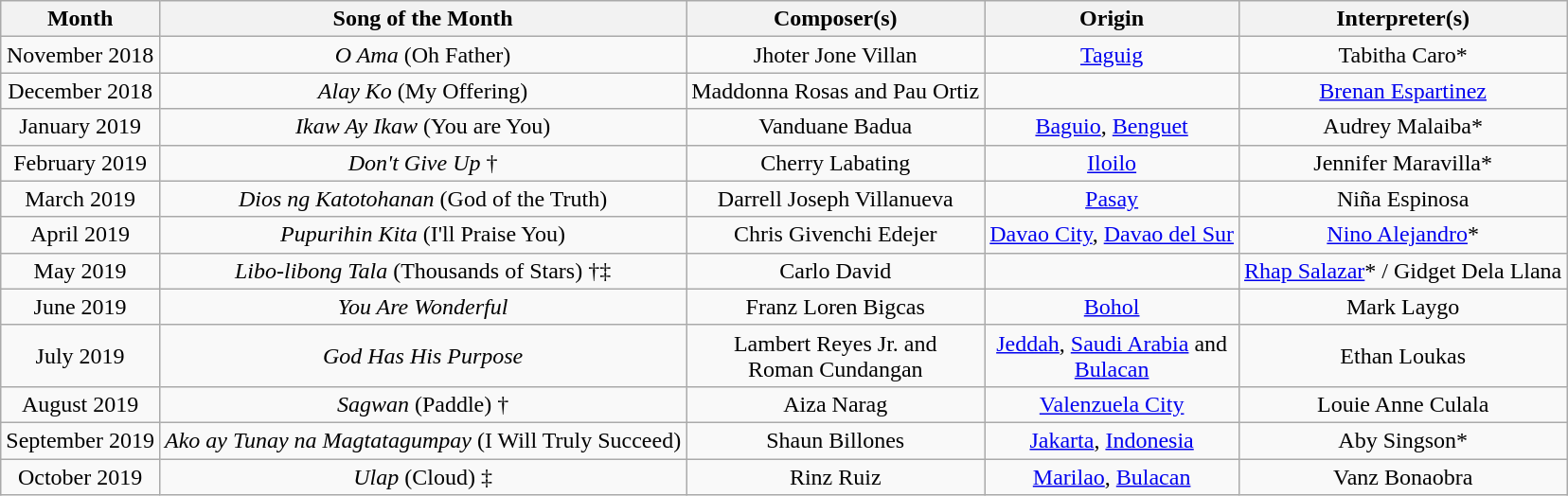<table class="wikitable sortable" border="1">
<tr>
<th>Month</th>
<th>Song of the Month</th>
<th>Composer(s)</th>
<th>Origin</th>
<th>Interpreter(s)</th>
</tr>
<tr>
<td style="text-align:center;">November 2018</td>
<td style="text-align:center;"><em>O Ama</em> (Oh Father)</td>
<td style="text-align:center;">Jhoter Jone Villan</td>
<td style="text-align:center;"><a href='#'>Taguig</a></td>
<td style="text-align:center;">Tabitha Caro*</td>
</tr>
<tr>
<td style="text-align:center;">December 2018</td>
<td style="text-align:center;"><em>Alay Ko</em> (My Offering)</td>
<td style="text-align:center;">Maddonna Rosas and Pau Ortiz</td>
<td style="text-align:center;"></td>
<td style="text-align:center;"><a href='#'>Brenan Espartinez</a></td>
</tr>
<tr>
<td style="text-align:center;">January 2019</td>
<td style="text-align:center;"><em>Ikaw Ay Ikaw</em> (You are You)</td>
<td style="text-align:center;">Vanduane Badua</td>
<td style="text-align:center;"><a href='#'>Baguio</a>, <a href='#'>Benguet</a></td>
<td style="text-align:center;">Audrey Malaiba*</td>
</tr>
<tr>
<td style="text-align:center;">February 2019</td>
<td style="text-align:center;"><em>Don't Give Up</em> †</td>
<td style="text-align:center;">Cherry Labating</td>
<td style="text-align:center;"><a href='#'>Iloilo</a></td>
<td style="text-align:center;">Jennifer Maravilla*</td>
</tr>
<tr>
<td style="text-align:center;">March 2019</td>
<td style="text-align:center;"><em>Dios ng Katotohanan</em> (God of the Truth)</td>
<td style="text-align:center;">Darrell Joseph Villanueva</td>
<td style="text-align:center;"><a href='#'>Pasay</a></td>
<td style="text-align:center;">Niña Espinosa</td>
</tr>
<tr>
<td style="text-align:center;">April 2019</td>
<td style="text-align:center;"><em>Pupurihin Kita</em> (I'll Praise You)</td>
<td style="text-align:center;">Chris Givenchi Edejer</td>
<td style="text-align:center;"><a href='#'>Davao City</a>, <a href='#'>Davao del Sur</a></td>
<td style="text-align:center;"><a href='#'>Nino Alejandro</a>*</td>
</tr>
<tr>
<td style="text-align:center;">May 2019</td>
<td style="text-align:center;"><em>Libo-libong Tala</em> (Thousands of Stars) †‡</td>
<td style="text-align:center;">Carlo David</td>
<td style="text-align:center;"></td>
<td style="text-align:center;"><a href='#'>Rhap Salazar</a>* / Gidget Dela Llana</td>
</tr>
<tr>
<td style="text-align:center;">June 2019</td>
<td style="text-align:center;"><em>You Are Wonderful</em></td>
<td style="text-align:center;">Franz Loren Bigcas</td>
<td style="text-align:center;"><a href='#'>Bohol</a></td>
<td style="text-align:center;">Mark Laygo</td>
</tr>
<tr>
<td style="text-align:center;">July 2019</td>
<td style="text-align:center;"><em>God Has His Purpose</em></td>
<td style="text-align:center;">Lambert Reyes Jr. and<br>Roman Cundangan</td>
<td style="text-align:center;"><a href='#'>Jeddah</a>, <a href='#'>Saudi Arabia</a> and<br><a href='#'>Bulacan</a></td>
<td style="text-align:center;">Ethan Loukas</td>
</tr>
<tr>
<td style="text-align:center;">August 2019</td>
<td style="text-align:center;"><em>Sagwan</em> (Paddle) †</td>
<td style="text-align:center;">Aiza Narag</td>
<td style="text-align:center;"><a href='#'>Valenzuela City</a></td>
<td style="text-align:center;">Louie Anne Culala</td>
</tr>
<tr>
<td style="text-align:center;">September 2019</td>
<td style="text-align:center;"><em>Ako ay Tunay na Magtatagumpay</em> (I Will Truly Succeed)</td>
<td style="text-align:center;">Shaun Billones</td>
<td style="text-align:center;"><a href='#'>Jakarta</a>, <a href='#'>Indonesia</a></td>
<td style="text-align:center;">Aby Singson*</td>
</tr>
<tr>
<td style="text-align:center;">October 2019</td>
<td style="text-align:center;"><em>Ulap</em> (Cloud) ‡</td>
<td style="text-align:center;">Rinz Ruiz</td>
<td style="text-align:center;"><a href='#'>Marilao</a>, <a href='#'>Bulacan</a></td>
<td style="text-align:center;">Vanz Bonaobra</td>
</tr>
</table>
